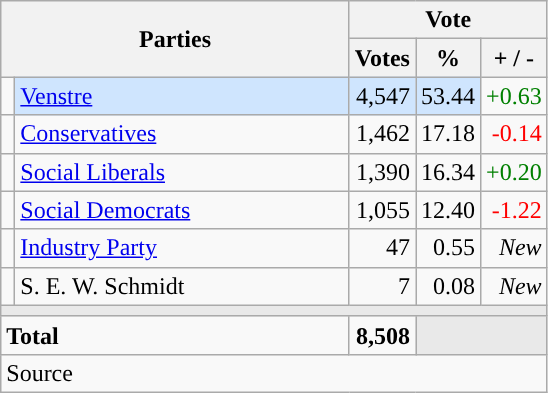<table class="wikitable" style="text-align:right;">
<tr>
<th style="text-align:centre;" rowspan="2" colspan="2" width="225">Parties</th>
<th colspan="3">Vote</th>
</tr>
<tr>
<th width="15">Votes</th>
<th width="15">%</th>
<th width="15">+ / -</th>
</tr>
<tr>
<td width="2" style="color:inherit;background:"></td>
<td bgcolor=#cfe5fe  align="left"><a href='#'>Venstre</a></td>
<td bgcolor=#cfe5fe>4,547</td>
<td bgcolor=#cfe5fe>53.44</td>
<td style=color:green;>+0.63</td>
</tr>
<tr>
<td width="2" style="color:inherit;background:"></td>
<td align="left"><a href='#'>Conservatives</a></td>
<td>1,462</td>
<td>17.18</td>
<td style=color:red;>-0.14</td>
</tr>
<tr>
<td width="2" style="color:inherit;background:"></td>
<td align="left"><a href='#'>Social Liberals</a></td>
<td>1,390</td>
<td>16.34</td>
<td style=color:green;>+0.20</td>
</tr>
<tr>
<td width="2" style="color:inherit;background:"></td>
<td align="left"><a href='#'>Social Democrats</a></td>
<td>1,055</td>
<td>12.40</td>
<td style=color:red;>-1.22</td>
</tr>
<tr>
<td width="2" style="color:inherit;background:"></td>
<td align="left"><a href='#'>Industry Party</a></td>
<td>47</td>
<td>0.55</td>
<td><em>New</em></td>
</tr>
<tr>
<td width="2" style="color:inherit;background:"></td>
<td align="left">S. E. W. Schmidt</td>
<td>7</td>
<td>0.08</td>
<td><em>New</em></td>
</tr>
<tr>
<td colspan="7" bgcolor="#E9E9E9"></td>
</tr>
<tr>
<td align="left" colspan="2"><strong>Total</strong></td>
<td><strong>8,508</strong></td>
<td bgcolor="#E9E9E9" colspan="2"></td>
</tr>
<tr>
<td align="left" colspan="6">Source</td>
</tr>
</table>
